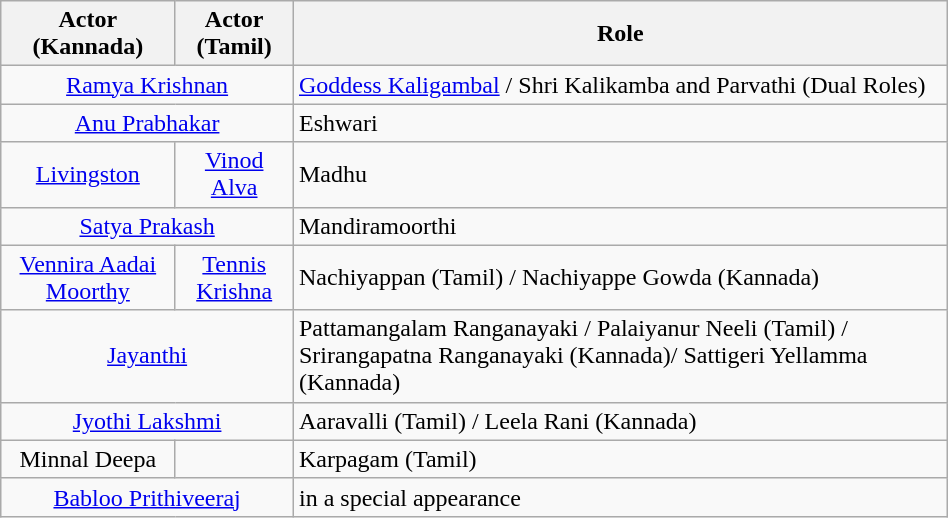<table class="wikitable" style="width:50%;">
<tr>
<th>Actor (Kannada)</th>
<th>Actor (Tamil)</th>
<th>Role</th>
</tr>
<tr>
<td colspan="2" style="text-align:center;"><a href='#'>Ramya Krishnan</a></td>
<td><a href='#'>Goddess Kaligambal</a> / Shri Kalikamba and Parvathi (Dual Roles)</td>
</tr>
<tr>
<td colspan="2" style="text-align:center;"><a href='#'>Anu Prabhakar</a></td>
<td>Eshwari</td>
</tr>
<tr>
<td style="text-align:center;"><a href='#'>Livingston</a></td>
<td style="text-align:center;"><a href='#'>Vinod Alva</a></td>
<td>Madhu</td>
</tr>
<tr>
<td colspan="2" style="text-align:center;"><a href='#'>Satya Prakash</a></td>
<td>Mandiramoorthi</td>
</tr>
<tr>
<td style="text-align:center;"><a href='#'>Vennira Aadai Moorthy</a></td>
<td style="text-align:center;"><a href='#'>Tennis Krishna</a></td>
<td>Nachiyappan (Tamil) / Nachiyappe Gowda (Kannada)</td>
</tr>
<tr>
<td colspan="2" style="text-align:center;"><a href='#'>Jayanthi</a></td>
<td>Pattamangalam Ranganayaki / Palaiyanur Neeli (Tamil) / Srirangapatna Ranganayaki (Kannada)/ Sattigeri Yellamma (Kannada)</td>
</tr>
<tr>
<td colspan="2" style="text-align:center;"><a href='#'>Jyothi Lakshmi</a></td>
<td>Aaravalli (Tamil) / Leela Rani (Kannada)</td>
</tr>
<tr>
<td style="text-align:center;">Minnal Deepa</td>
<td></td>
<td>Karpagam (Tamil)</td>
</tr>
<tr>
<td colspan="2" style="text-align:center;"><a href='#'>Babloo Prithiveeraj</a></td>
<td>in a special appearance</td>
</tr>
</table>
